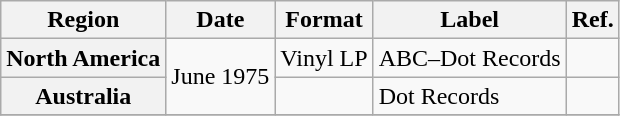<table class="wikitable plainrowheaders">
<tr>
<th scope="col">Region</th>
<th scope="col">Date</th>
<th scope="col">Format</th>
<th scope="col">Label</th>
<th scope="col">Ref.</th>
</tr>
<tr>
<th scope="row">North America</th>
<td rowspan="2">June 1975</td>
<td>Vinyl LP</td>
<td>ABC–Dot Records</td>
<td></td>
</tr>
<tr>
<th scope="row">Australia</th>
<td></td>
<td>Dot Records</td>
<td></td>
</tr>
<tr>
</tr>
</table>
